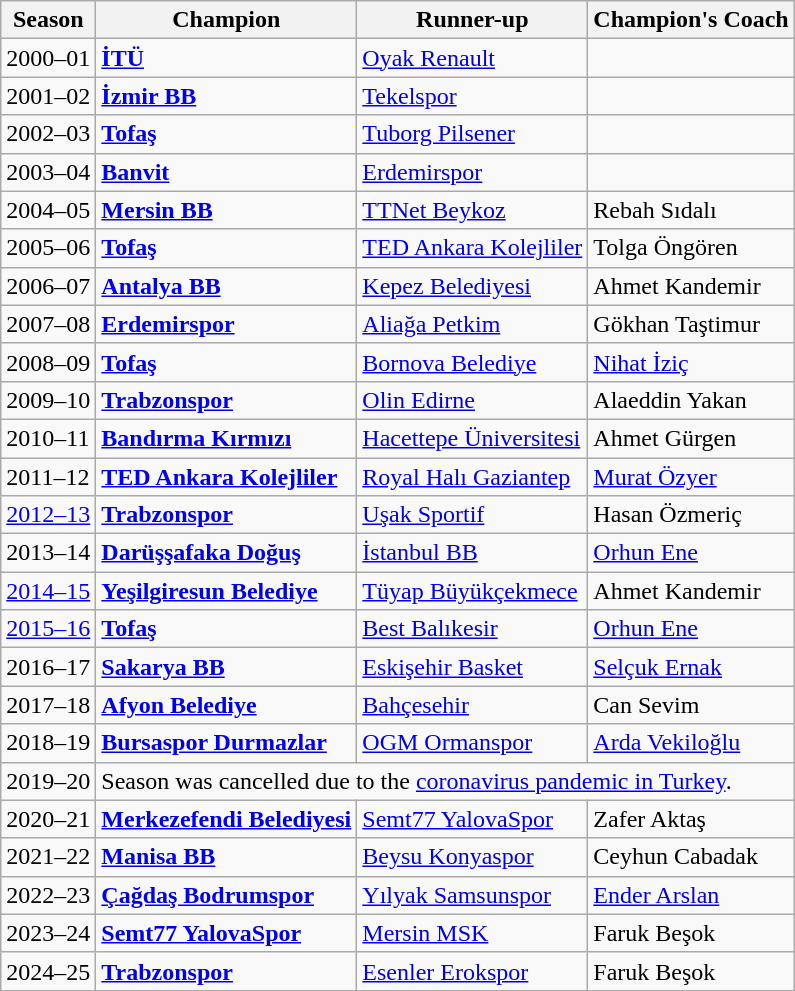<table class="wikitable">
<tr>
<th>Season</th>
<th>Champion</th>
<th>Runner-up</th>
<th>Champion's Coach</th>
</tr>
<tr>
<td>2000–01</td>
<td><strong><a href='#'>İTÜ</a></strong></td>
<td><a href='#'>Oyak Renault</a></td>
<td></td>
</tr>
<tr>
<td>2001–02</td>
<td><strong><a href='#'>İzmir BB</a></strong></td>
<td><a href='#'>Tekelspor</a></td>
<td></td>
</tr>
<tr>
<td>2002–03</td>
<td><strong><a href='#'>Tofaş</a></strong></td>
<td><a href='#'>Tuborg Pilsener</a></td>
<td></td>
</tr>
<tr>
<td>2003–04</td>
<td><strong><a href='#'>Banvit</a></strong></td>
<td><a href='#'>Erdemirspor</a></td>
<td></td>
</tr>
<tr>
<td>2004–05</td>
<td><strong><a href='#'>Mersin BB</a></strong></td>
<td><a href='#'>TTNet Beykoz</a></td>
<td> Rebah Sıdalı</td>
</tr>
<tr>
<td>2005–06</td>
<td><strong><a href='#'>Tofaş</a></strong></td>
<td><a href='#'>TED Ankara Kolejliler</a></td>
<td> Tolga Öngören</td>
</tr>
<tr>
<td>2006–07</td>
<td><strong><a href='#'>Antalya BB</a></strong></td>
<td><a href='#'>Kepez Belediyesi</a></td>
<td> Ahmet Kandemir</td>
</tr>
<tr>
<td>2007–08</td>
<td><strong><a href='#'>Erdemirspor</a></strong></td>
<td><a href='#'>Aliağa Petkim</a></td>
<td> Gökhan Taştimur</td>
</tr>
<tr>
<td>2008–09</td>
<td><strong><a href='#'>Tofaş</a></strong></td>
<td><a href='#'>Bornova Belediye</a></td>
<td> <a href='#'>Nihat İziç</a></td>
</tr>
<tr>
<td>2009–10</td>
<td><strong><a href='#'>Trabzonspor</a></strong></td>
<td><a href='#'>Olin Edirne</a></td>
<td> Alaeddin Yakan</td>
</tr>
<tr>
<td>2010–11</td>
<td><strong><a href='#'>Bandırma Kırmızı</a></strong></td>
<td><a href='#'>Hacettepe Üniversitesi</a></td>
<td> Ahmet Gürgen</td>
</tr>
<tr>
<td>2011–12</td>
<td><strong><a href='#'>TED Ankara Kolejliler</a></strong></td>
<td><a href='#'>Royal Halı Gaziantep</a></td>
<td> <a href='#'>Murat Özyer</a></td>
</tr>
<tr>
<td><a href='#'>2012–13</a></td>
<td><strong><a href='#'>Trabzonspor</a></strong></td>
<td><a href='#'>Uşak Sportif</a></td>
<td> Hasan Özmeriç</td>
</tr>
<tr>
<td>2013–14</td>
<td><strong><a href='#'>Darüşşafaka Doğuş</a></strong></td>
<td><a href='#'>İstanbul BB</a></td>
<td> <a href='#'>Orhun Ene</a></td>
</tr>
<tr>
<td><a href='#'>2014–15</a></td>
<td><strong><a href='#'>Yeşilgiresun Belediye</a></strong></td>
<td><a href='#'>Tüyap Büyükçekmece</a></td>
<td> Ahmet Kandemir</td>
</tr>
<tr>
<td><a href='#'>2015–16</a></td>
<td><strong><a href='#'>Tofaş</a></strong></td>
<td><a href='#'>Best Balıkesir</a></td>
<td> <a href='#'>Orhun Ene</a></td>
</tr>
<tr>
<td>2016–17</td>
<td><strong><a href='#'>Sakarya BB</a></strong></td>
<td><a href='#'>Eskişehir Basket</a></td>
<td> <a href='#'>Selçuk Ernak</a></td>
</tr>
<tr>
<td>2017–18</td>
<td><strong><a href='#'>Afyon Belediye</a></strong></td>
<td><a href='#'>Bahçesehir</a></td>
<td> Can Sevim</td>
</tr>
<tr>
<td>2018–19</td>
<td><strong><a href='#'>Bursaspor Durmazlar</a></strong></td>
<td><a href='#'>OGM Ormanspor</a></td>
<td> <a href='#'>Arda Vekiloğlu</a></td>
</tr>
<tr>
<td>2019–20</td>
<td colspan="3">Season was cancelled due to the <a href='#'>coronavirus pandemic in Turkey</a>.</td>
</tr>
<tr>
<td>2020–21</td>
<td><strong><a href='#'>Merkezefendi Belediyesi</a></strong></td>
<td><a href='#'>Semt77 YalovaSpor</a></td>
<td> Zafer Aktaş</td>
</tr>
<tr>
<td>2021–22</td>
<td><strong><a href='#'>Manisa BB</a></strong></td>
<td><a href='#'>Beysu Konyaspor</a></td>
<td> Ceyhun Cabadak</td>
</tr>
<tr>
<td>2022–23</td>
<td><strong><a href='#'>Çağdaş Bodrumspor</a></strong></td>
<td><a href='#'>Yılyak Samsunspor</a></td>
<td> <a href='#'>Ender Arslan</a></td>
</tr>
<tr>
<td>2023–24</td>
<td><strong><a href='#'>Semt77 YalovaSpor</a></strong></td>
<td><a href='#'>Mersin MSK</a></td>
<td> Faruk Beşok</td>
</tr>
<tr>
<td>2024–25</td>
<td><strong><a href='#'>Trabzonspor</a></strong></td>
<td><a href='#'>Esenler Erokspor</a></td>
<td> Faruk Beşok</td>
</tr>
</table>
